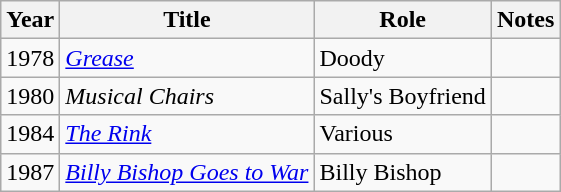<table class="wikitable">
<tr>
<th>Year</th>
<th>Title</th>
<th>Role</th>
<th>Notes</th>
</tr>
<tr>
<td>1978</td>
<td><em><a href='#'>Grease</a></em></td>
<td>Doody</td>
<td></td>
</tr>
<tr>
<td>1980</td>
<td><em>Musical Chairs</em></td>
<td>Sally's Boyfriend</td>
<td></td>
</tr>
<tr>
<td>1984</td>
<td><em><a href='#'>The Rink</a></em></td>
<td>Various</td>
<td></td>
</tr>
<tr>
<td>1987</td>
<td><em><a href='#'>Billy Bishop Goes to War</a></em></td>
<td>Billy Bishop</td>
<td></td>
</tr>
</table>
